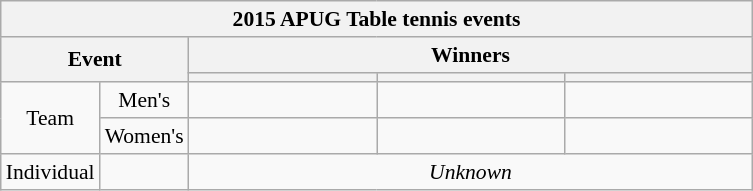<table class="wikitable" style="text-align:center; font-size:90%;">
<tr>
<th colspan=5>2015 APUG Table tennis events</th>
</tr>
<tr>
<th colspan=2 rowspan=2>Event</th>
<th colspan=3>Winners</th>
</tr>
<tr>
<th width=25%></th>
<th width=25%></th>
<th width=25%></th>
</tr>
<tr>
<td rowspan=2>Team</td>
<td>Men's</td>
<td></td>
<td></td>
<td></td>
</tr>
<tr>
<td>Women's</td>
<td></td>
<td></td>
<td></td>
</tr>
<tr>
<td>Individual</td>
<td></td>
<td colspan=3><em>Unknown</em></td>
</tr>
</table>
